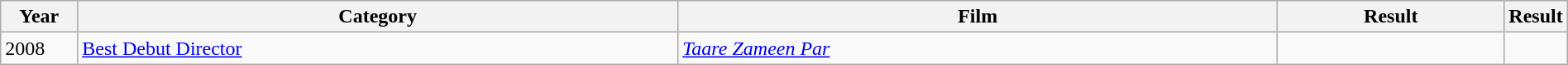<table class="wikitable" style="width:100%;">
<tr>
<th width="5%">Year</th>
<th style="width:40%;">Category</th>
<th style="width:40%;">Film</th>
<th style="width:15%;">Result</th>
<th style="width:15%;">Result</th>
</tr>
<tr>
<td>2008</td>
<td><a href='#'>Best Debut Director</a></td>
<td><em><a href='#'>Taare Zameen Par</a></em></td>
<td></td>
<td></td>
</tr>
</table>
